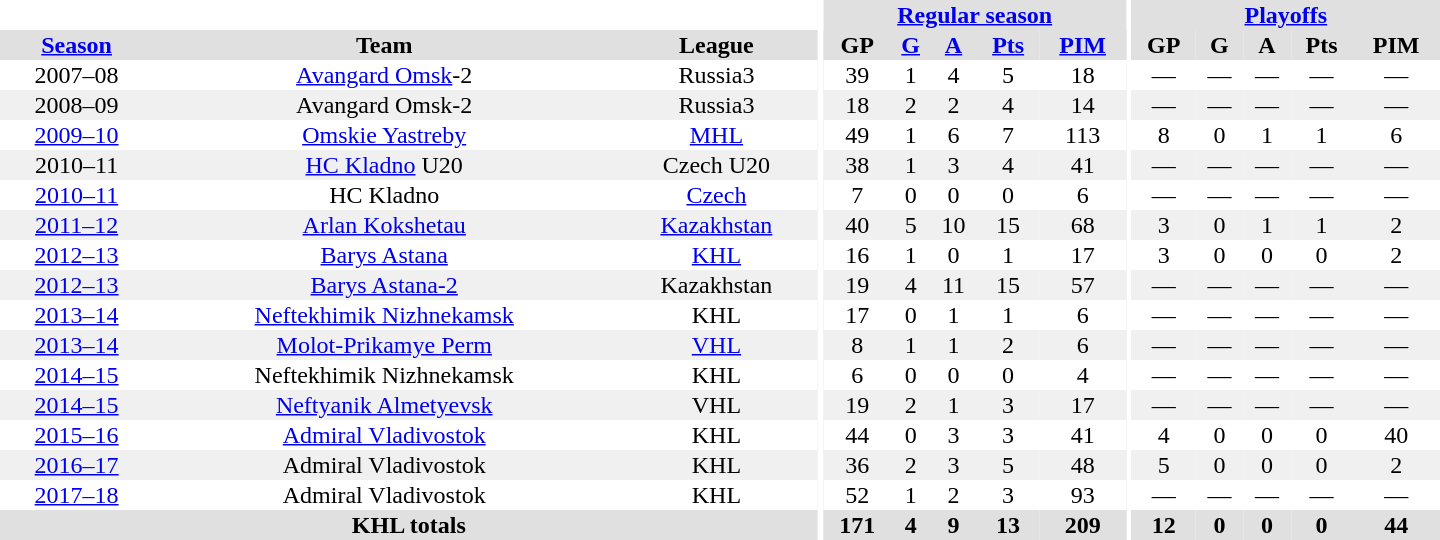<table border="0" cellpadding="1" cellspacing="0" style="text-align:center; width:60em">
<tr bgcolor="#e0e0e0">
<th colspan="3" bgcolor="#ffffff"></th>
<th rowspan="99" bgcolor="#ffffff"></th>
<th colspan="5"><a href='#'>Regular season</a></th>
<th rowspan="99" bgcolor="#ffffff"></th>
<th colspan="5"><a href='#'>Playoffs</a></th>
</tr>
<tr bgcolor="#e0e0e0">
<th><a href='#'>Season</a></th>
<th>Team</th>
<th>League</th>
<th>GP</th>
<th><a href='#'>G</a></th>
<th><a href='#'>A</a></th>
<th><a href='#'>Pts</a></th>
<th><a href='#'>PIM</a></th>
<th>GP</th>
<th>G</th>
<th>A</th>
<th>Pts</th>
<th>PIM</th>
</tr>
<tr>
<td>2007–08</td>
<td><a href='#'>Avangard Omsk</a>-2</td>
<td>Russia3</td>
<td>39</td>
<td>1</td>
<td>4</td>
<td>5</td>
<td>18</td>
<td>—</td>
<td>—</td>
<td>—</td>
<td>—</td>
<td>—</td>
</tr>
<tr bgcolor="#f0f0f0">
<td>2008–09</td>
<td>Avangard Omsk-2</td>
<td>Russia3</td>
<td>18</td>
<td>2</td>
<td>2</td>
<td>4</td>
<td>14</td>
<td>—</td>
<td>—</td>
<td>—</td>
<td>—</td>
<td>—</td>
</tr>
<tr>
<td><a href='#'>2009–10</a></td>
<td><a href='#'>Omskie Yastreby</a></td>
<td><a href='#'>MHL</a></td>
<td>49</td>
<td>1</td>
<td>6</td>
<td>7</td>
<td>113</td>
<td>8</td>
<td>0</td>
<td>1</td>
<td>1</td>
<td>6</td>
</tr>
<tr bgcolor="#f0f0f0">
<td>2010–11</td>
<td><a href='#'>HC Kladno</a> U20</td>
<td>Czech U20</td>
<td>38</td>
<td>1</td>
<td>3</td>
<td>4</td>
<td>41</td>
<td>—</td>
<td>—</td>
<td>—</td>
<td>—</td>
<td>—</td>
</tr>
<tr>
<td><a href='#'>2010–11</a></td>
<td>HC Kladno</td>
<td><a href='#'>Czech</a></td>
<td>7</td>
<td>0</td>
<td>0</td>
<td>0</td>
<td>6</td>
<td>—</td>
<td>—</td>
<td>—</td>
<td>—</td>
<td>—</td>
</tr>
<tr bgcolor="#f0f0f0">
<td><a href='#'>2011–12</a></td>
<td><a href='#'>Arlan Kokshetau</a></td>
<td><a href='#'>Kazakhstan</a></td>
<td>40</td>
<td>5</td>
<td>10</td>
<td>15</td>
<td>68</td>
<td>3</td>
<td>0</td>
<td>1</td>
<td>1</td>
<td>2</td>
</tr>
<tr>
<td><a href='#'>2012–13</a></td>
<td><a href='#'>Barys Astana</a></td>
<td><a href='#'>KHL</a></td>
<td>16</td>
<td>1</td>
<td>0</td>
<td>1</td>
<td>17</td>
<td>3</td>
<td>0</td>
<td>0</td>
<td>0</td>
<td>2</td>
</tr>
<tr bgcolor="#f0f0f0">
<td><a href='#'>2012–13</a></td>
<td><a href='#'>Barys Astana-2</a></td>
<td>Kazakhstan</td>
<td>19</td>
<td>4</td>
<td>11</td>
<td>15</td>
<td>57</td>
<td>—</td>
<td>—</td>
<td>—</td>
<td>—</td>
<td>—</td>
</tr>
<tr>
<td><a href='#'>2013–14</a></td>
<td><a href='#'>Neftekhimik Nizhnekamsk</a></td>
<td>KHL</td>
<td>17</td>
<td>0</td>
<td>1</td>
<td>1</td>
<td>6</td>
<td>—</td>
<td>—</td>
<td>—</td>
<td>—</td>
<td>—</td>
</tr>
<tr bgcolor="#f0f0f0">
<td><a href='#'>2013–14</a></td>
<td><a href='#'>Molot-Prikamye Perm</a></td>
<td><a href='#'>VHL</a></td>
<td>8</td>
<td>1</td>
<td>1</td>
<td>2</td>
<td>6</td>
<td>—</td>
<td>—</td>
<td>—</td>
<td>—</td>
<td>—</td>
</tr>
<tr>
<td><a href='#'>2014–15</a></td>
<td>Neftekhimik Nizhnekamsk</td>
<td>KHL</td>
<td>6</td>
<td>0</td>
<td>0</td>
<td>0</td>
<td>4</td>
<td>—</td>
<td>—</td>
<td>—</td>
<td>—</td>
<td>—</td>
</tr>
<tr bgcolor="#f0f0f0">
<td><a href='#'>2014–15</a></td>
<td><a href='#'>Neftyanik Almetyevsk</a></td>
<td>VHL</td>
<td>19</td>
<td>2</td>
<td>1</td>
<td>3</td>
<td>17</td>
<td>—</td>
<td>—</td>
<td>—</td>
<td>—</td>
<td>—</td>
</tr>
<tr>
<td><a href='#'>2015–16</a></td>
<td><a href='#'>Admiral Vladivostok</a></td>
<td>KHL</td>
<td>44</td>
<td>0</td>
<td>3</td>
<td>3</td>
<td>41</td>
<td>4</td>
<td>0</td>
<td>0</td>
<td>0</td>
<td>40</td>
</tr>
<tr bgcolor="#f0f0f0">
<td><a href='#'>2016–17</a></td>
<td>Admiral Vladivostok</td>
<td>KHL</td>
<td>36</td>
<td>2</td>
<td>3</td>
<td>5</td>
<td>48</td>
<td>5</td>
<td>0</td>
<td>0</td>
<td>0</td>
<td>2</td>
</tr>
<tr>
<td><a href='#'>2017–18</a></td>
<td>Admiral Vladivostok</td>
<td>KHL</td>
<td>52</td>
<td>1</td>
<td>2</td>
<td>3</td>
<td>93</td>
<td>—</td>
<td>—</td>
<td>—</td>
<td>—</td>
<td>—</td>
</tr>
<tr bgcolor="#e0e0e0">
<th colspan="3">KHL totals</th>
<th>171</th>
<th>4</th>
<th>9</th>
<th>13</th>
<th>209</th>
<th>12</th>
<th>0</th>
<th>0</th>
<th>0</th>
<th>44</th>
</tr>
</table>
